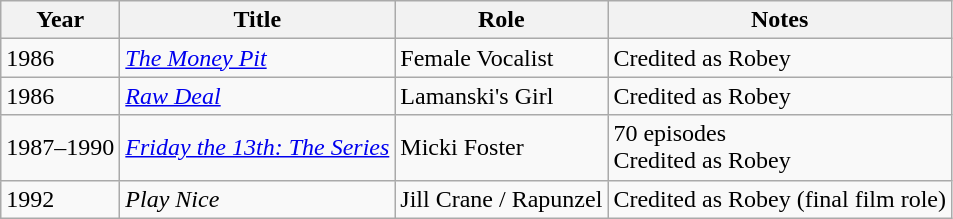<table class="wikitable sortable">
<tr>
<th>Year</th>
<th>Title</th>
<th>Role</th>
<th class="unsortable">Notes</th>
</tr>
<tr>
<td>1986</td>
<td><em><a href='#'>The Money Pit</a></em></td>
<td>Female Vocalist</td>
<td>Credited as Robey</td>
</tr>
<tr>
<td>1986</td>
<td><em><a href='#'>Raw Deal</a></em></td>
<td>Lamanski's Girl</td>
<td>Credited as Robey</td>
</tr>
<tr>
<td>1987–1990</td>
<td><em><a href='#'>Friday the 13th: The Series</a></em></td>
<td>Micki Foster</td>
<td>70 episodes<br>Credited as Robey</td>
</tr>
<tr>
<td>1992</td>
<td><em>Play Nice</em></td>
<td>Jill Crane / Rapunzel</td>
<td>Credited as Robey (final film role)</td>
</tr>
</table>
